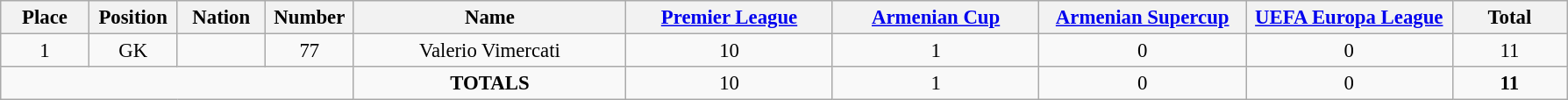<table class="wikitable" style="font-size: 95%; text-align: center;">
<tr>
<th width=60>Place</th>
<th width=60>Position</th>
<th width=60>Nation</th>
<th width=60>Number</th>
<th width=200>Name</th>
<th width=150><a href='#'>Premier League</a></th>
<th width=150><a href='#'>Armenian Cup</a></th>
<th width=150><a href='#'>Armenian Supercup</a></th>
<th width=150><a href='#'>UEFA Europa League</a></th>
<th width=80><strong>Total</strong></th>
</tr>
<tr>
<td>1</td>
<td>GK</td>
<td></td>
<td>77</td>
<td>Valerio Vimercati</td>
<td>10</td>
<td>1</td>
<td>0</td>
<td>0</td>
<td>11</td>
</tr>
<tr>
<td colspan="4"></td>
<td><strong>TOTALS</strong></td>
<td>10</td>
<td>1</td>
<td>0</td>
<td>0</td>
<td><strong>11</strong></td>
</tr>
</table>
